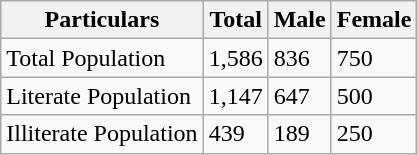<table class="wikitable">
<tr>
<th>Particulars</th>
<th>Total</th>
<th>Male</th>
<th>Female</th>
</tr>
<tr>
<td>Total Population</td>
<td>1,586</td>
<td>836</td>
<td>750</td>
</tr>
<tr>
<td>Literate Population</td>
<td>1,147</td>
<td>647</td>
<td>500</td>
</tr>
<tr>
<td>Illiterate Population</td>
<td>439</td>
<td>189</td>
<td>250</td>
</tr>
</table>
